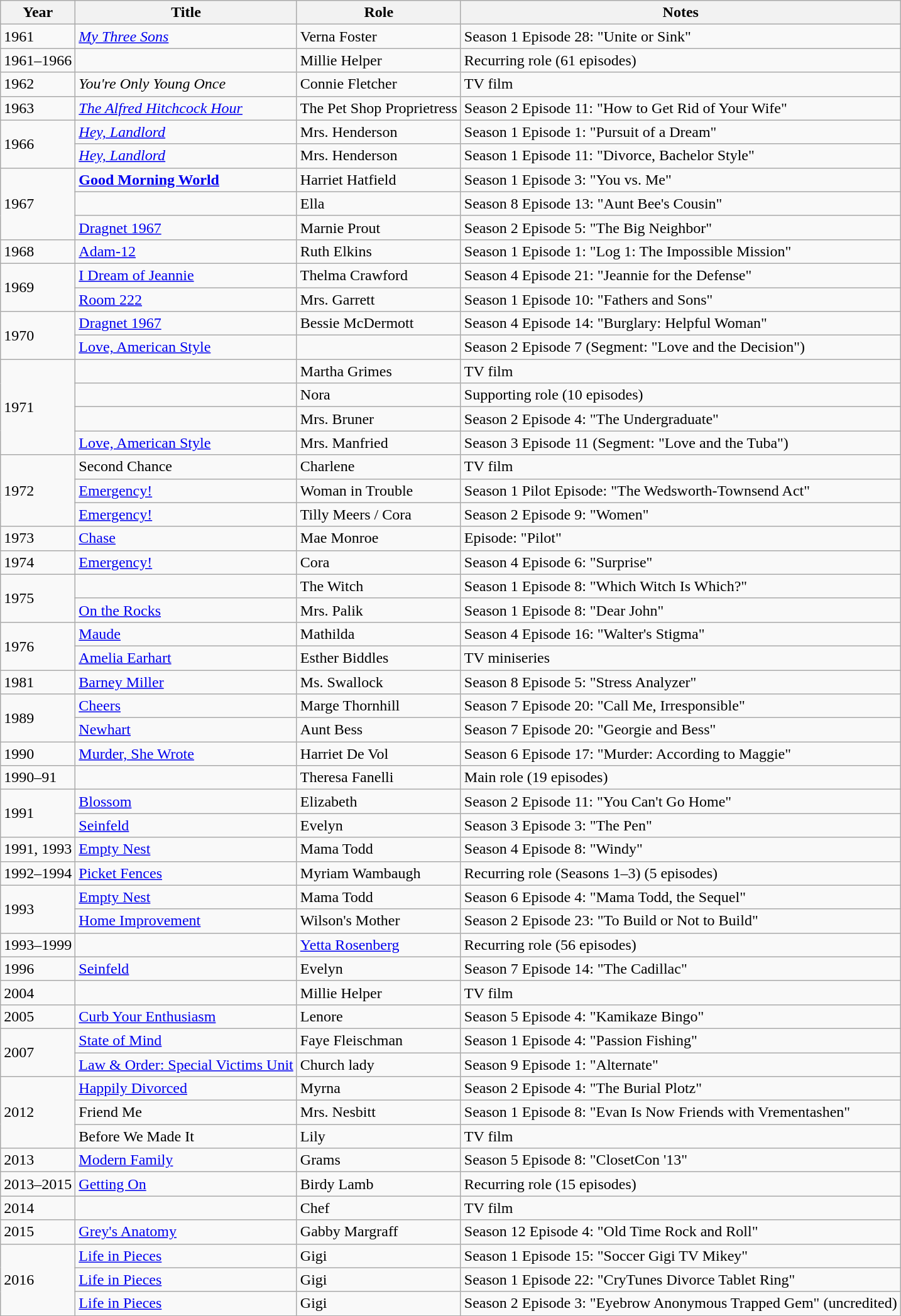<table class="wikitable sortable">
<tr>
<th>Year</th>
<th>Title</th>
<th>Role</th>
<th class="unsortable">Notes</th>
</tr>
<tr>
<td>1961</td>
<td><em><a href='#'>My Three Sons</a></em></td>
<td>Verna Foster</td>
<td>Season 1 Episode 28: "Unite or Sink"</td>
</tr>
<tr>
<td>1961–1966</td>
<td><em></em></td>
<td>Millie Helper</td>
<td>Recurring role (61 episodes)</td>
</tr>
<tr>
<td>1962</td>
<td><em>You're Only Young Once</em></td>
<td>Connie Fletcher</td>
<td>TV film</td>
</tr>
<tr>
<td>1963</td>
<td><em><a href='#'>The Alfred Hitchcock Hour</a></em></td>
<td>The Pet Shop Proprietress</td>
<td>Season 2 Episode 11: "How to Get Rid of Your Wife"</td>
</tr>
<tr>
<td rowspan="2">1966</td>
<td><em><a href='#'>Hey, Landlord</a></em></td>
<td>Mrs. Henderson</td>
<td>Season 1 Episode 1: "Pursuit of a Dream"</td>
</tr>
<tr>
<td><em><a href='#'>Hey, Landlord</a></em></td>
<td>Mrs. Henderson</td>
<td>Season 1 Episode 11: "Divorce, Bachelor Style"</td>
</tr>
<tr>
<td rowspan="3">1967</td>
<td><strong><a href='#'>Good Morning World</a><em></td>
<td>Harriet Hatfield</td>
<td>Season 1 Episode 3: "You vs. Me"</td>
</tr>
<tr>
<td></em><em></td>
<td>Ella</td>
<td>Season 8 Episode 13: "Aunt Bee's Cousin"</td>
</tr>
<tr>
<td></em><a href='#'>Dragnet 1967</a><em></td>
<td>Marnie Prout</td>
<td>Season 2 Episode 5: "The Big Neighbor"</td>
</tr>
<tr>
<td>1968</td>
<td></em><a href='#'>Adam-12</a><em></td>
<td>Ruth Elkins</td>
<td>Season 1 Episode 1: "Log 1: The Impossible Mission"</td>
</tr>
<tr>
<td rowspan="2">1969</td>
<td></em><a href='#'>I Dream of Jeannie</a><em></td>
<td>Thelma Crawford</td>
<td>Season 4 Episode 21: "Jeannie for the Defense"</td>
</tr>
<tr>
<td></em><a href='#'>Room 222</a><em></td>
<td>Mrs. Garrett</td>
<td>Season 1 Episode 10: "Fathers and Sons"</td>
</tr>
<tr>
<td rowspan="2">1970</td>
<td></em><a href='#'>Dragnet 1967</a><em></td>
<td>Bessie McDermott</td>
<td>Season 4 Episode 14: "Burglary: Helpful Woman"</td>
</tr>
<tr>
<td></em><a href='#'>Love, American Style</a><em></td>
<td></td>
<td>Season 2 Episode 7 (Segment: "Love and the Decision")</td>
</tr>
<tr>
<td rowspan="4">1971</td>
<td></em><em></td>
<td>Martha Grimes</td>
<td>TV film</td>
</tr>
<tr>
<td></em><em></td>
<td>Nora</td>
<td>Supporting role (10 episodes)</td>
</tr>
<tr>
<td></em><em></td>
<td>Mrs. Bruner</td>
<td>Season 2 Episode 4: "The Undergraduate"</td>
</tr>
<tr>
<td></em><a href='#'>Love, American Style</a><em></td>
<td>Mrs. Manfried</td>
<td>Season 3 Episode 11 (Segment: "Love and the Tuba")</td>
</tr>
<tr>
<td rowspan="3">1972</td>
<td></em>Second Chance<em></td>
<td>Charlene</td>
<td>TV film</td>
</tr>
<tr>
<td></em><a href='#'>Emergency!</a><em></td>
<td>Woman in Trouble</td>
<td>Season 1 Pilot Episode: "The Wedsworth-Townsend Act"</td>
</tr>
<tr>
<td></em><a href='#'>Emergency!</a><em></td>
<td>Tilly Meers / Cora</td>
<td>Season 2 Episode 9: "Women"</td>
</tr>
<tr>
<td>1973</td>
<td></em><a href='#'>Chase</a><em></td>
<td>Mae Monroe</td>
<td>Episode: "Pilot"</td>
</tr>
<tr>
<td>1974</td>
<td></em><a href='#'>Emergency!</a><em></td>
<td>Cora</td>
<td>Season 4 Episode 6: "Surprise"</td>
</tr>
<tr>
<td rowspan="2">1975</td>
<td></em><em></td>
<td>The Witch</td>
<td>Season 1 Episode 8: "Which Witch Is Which?"</td>
</tr>
<tr>
<td></em><a href='#'>On the Rocks</a><em></td>
<td>Mrs. Palik</td>
<td>Season 1 Episode 8: "Dear John"</td>
</tr>
<tr>
<td rowspan="2">1976</td>
<td></em><a href='#'>Maude</a><em></td>
<td>Mathilda</td>
<td>Season 4 Episode 16: "Walter's Stigma"</td>
</tr>
<tr>
<td></em><a href='#'>Amelia Earhart</a><em></td>
<td>Esther Biddles</td>
<td>TV miniseries</td>
</tr>
<tr>
<td>1981</td>
<td></em><a href='#'>Barney Miller</a><em></td>
<td>Ms. Swallock</td>
<td>Season 8 Episode 5: "Stress Analyzer"</td>
</tr>
<tr>
<td rowspan="2">1989</td>
<td></em><a href='#'>Cheers</a><em></td>
<td>Marge Thornhill</td>
<td>Season 7 Episode 20: "Call Me, Irresponsible"</td>
</tr>
<tr>
<td></em><a href='#'>Newhart</a><em></td>
<td>Aunt Bess</td>
<td>Season 7 Episode 20: "Georgie and Bess"</td>
</tr>
<tr>
<td>1990</td>
<td></em><a href='#'>Murder, She Wrote</a><em></td>
<td>Harriet De Vol</td>
<td>Season 6 Episode 17: "Murder: According to Maggie"</td>
</tr>
<tr>
<td>1990–91</td>
<td></em><em></td>
<td>Theresa Fanelli</td>
<td>Main role (19 episodes)</td>
</tr>
<tr>
<td rowspan="2">1991</td>
<td></em><a href='#'>Blossom</a><em></td>
<td>Elizabeth</td>
<td>Season 2 Episode 11: "You Can't Go Home"</td>
</tr>
<tr>
<td></em><a href='#'>Seinfeld</a><em></td>
<td>Evelyn</td>
<td>Season 3 Episode 3: "The Pen"</td>
</tr>
<tr>
<td>1991, 1993</td>
<td></em><a href='#'>Empty Nest</a><em></td>
<td>Mama Todd</td>
<td>Season 4 Episode 8: "Windy"</td>
</tr>
<tr>
<td>1992–1994</td>
<td></em><a href='#'>Picket Fences</a><em></td>
<td>Myriam Wambaugh</td>
<td>Recurring role (Seasons 1–3) (5 episodes)</td>
</tr>
<tr>
<td rowspan="2">1993</td>
<td></em><a href='#'>Empty Nest</a><em></td>
<td>Mama Todd</td>
<td>Season 6 Episode 4: "Mama Todd, the Sequel"</td>
</tr>
<tr>
<td></em><a href='#'>Home Improvement</a><em></td>
<td>Wilson's Mother</td>
<td>Season 2 Episode 23: "To Build or Not to Build"</td>
</tr>
<tr>
<td>1993–1999</td>
<td></em><em></td>
<td><a href='#'>Yetta Rosenberg</a></td>
<td>Recurring role (56 episodes)</td>
</tr>
<tr>
<td>1996</td>
<td></em><a href='#'>Seinfeld</a><em></td>
<td>Evelyn</td>
<td>Season 7 Episode 14: "The Cadillac"</td>
</tr>
<tr>
<td>2004</td>
<td></em><em></td>
<td>Millie Helper</td>
<td>TV film</td>
</tr>
<tr>
<td>2005</td>
<td></em><a href='#'>Curb Your Enthusiasm</a><em></td>
<td>Lenore</td>
<td>Season 5 Episode 4: "Kamikaze Bingo"</td>
</tr>
<tr>
<td rowspan="2">2007</td>
<td></em><a href='#'>State of Mind</a><em></td>
<td>Faye Fleischman</td>
<td>Season 1 Episode 4: "Passion Fishing"</td>
</tr>
<tr>
<td></em><a href='#'>Law & Order: Special Victims Unit</a><em></td>
<td>Church lady</td>
<td>Season 9 Episode 1: "Alternate"</td>
</tr>
<tr>
<td rowspan="3">2012</td>
<td></em><a href='#'>Happily Divorced</a><em></td>
<td>Myrna</td>
<td>Season 2 Episode 4: "The Burial Plotz"</td>
</tr>
<tr>
<td></em>Friend Me<em></td>
<td>Mrs. Nesbitt</td>
<td>Season 1 Episode 8: "Evan Is Now Friends with Vrementashen"</td>
</tr>
<tr>
<td></em>Before We Made It<em></td>
<td>Lily</td>
<td>TV film</td>
</tr>
<tr>
<td>2013</td>
<td></em><a href='#'>Modern Family</a><em></td>
<td>Grams</td>
<td>Season 5 Episode 8: "ClosetCon '13"</td>
</tr>
<tr>
<td>2013–2015</td>
<td></em><a href='#'>Getting On</a><em></td>
<td>Birdy Lamb</td>
<td>Recurring role (15 episodes)</td>
</tr>
<tr>
<td>2014</td>
<td></em><em></td>
<td>Chef</td>
<td>TV film</td>
</tr>
<tr>
<td>2015</td>
<td></em><a href='#'>Grey's Anatomy</a><em></td>
<td>Gabby Margraff</td>
<td>Season 12 Episode 4: "Old Time Rock and Roll"</td>
</tr>
<tr>
<td rowspan="3">2016</td>
<td></em><a href='#'>Life in Pieces</a><em></td>
<td>Gigi</td>
<td>Season 1 Episode 15: "Soccer Gigi TV Mikey"</td>
</tr>
<tr>
<td></em><a href='#'>Life in Pieces</a><em></td>
<td>Gigi</td>
<td>Season 1 Episode 22: "CryTunes Divorce Tablet Ring"</td>
</tr>
<tr>
<td></em><a href='#'>Life in Pieces</a><em></td>
<td>Gigi</td>
<td>Season 2 Episode 3: "Eyebrow Anonymous Trapped Gem" (uncredited)</td>
</tr>
<tr>
</tr>
</table>
